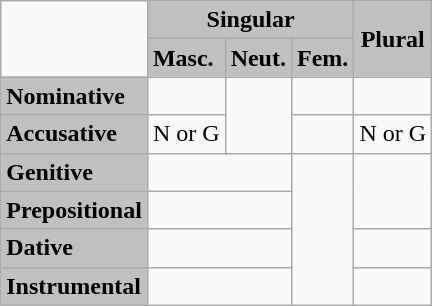<table class="wikitable">
<tr>
<td rowspan=2></td>
<td style="background:#C0C0C0" colspan="3" align="center"><strong>Singular</strong></td>
<td style="background:#C0C0C0" rowspan="2" align="center" valign="center"><strong>Plural</strong></td>
</tr>
<tr>
<td style="background:#C0C0C0"><strong>Masc.</strong></td>
<td style="background:#C0C0C0"><strong>Neut.</strong></td>
<td style="background:#C0C0C0"><strong>Fem.</strong></td>
</tr>
<tr>
<td style="background:#C0C0C0"><strong>Nominative</strong></td>
<td></td>
<td rowspan="2"></td>
<td></td>
<td></td>
</tr>
<tr>
<td style="background:#C0C0C0"><strong>Accusative</strong></td>
<td>N or G</td>
<td></td>
<td>N or G</td>
</tr>
<tr>
<td style="background:#C0C0C0"><strong>Genitive</strong></td>
<td colspan="2"></td>
<td rowspan="4"></td>
<td rowspan="2"></td>
</tr>
<tr>
<td style="background:#C0C0C0"><strong>Prepositional</strong></td>
<td colspan="2"></td>
</tr>
<tr>
<td style="background:#C0C0C0"><strong>Dative</strong></td>
<td colspan="2"></td>
<td></td>
</tr>
<tr>
<td style="background:#C0C0C0"><strong>Instrumental</strong></td>
<td colspan="2"></td>
<td></td>
</tr>
</table>
